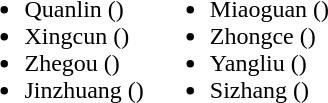<table>
<tr>
<td valign="top"><br><ul><li>Quanlin ()</li><li>Xingcun ()</li><li>Zhegou ()</li><li>Jinzhuang ()</li></ul></td>
<td valign="top"><br><ul><li>Miaoguan ()</li><li>Zhongce ()</li><li>Yangliu ()</li><li>Sizhang ()</li></ul></td>
</tr>
</table>
